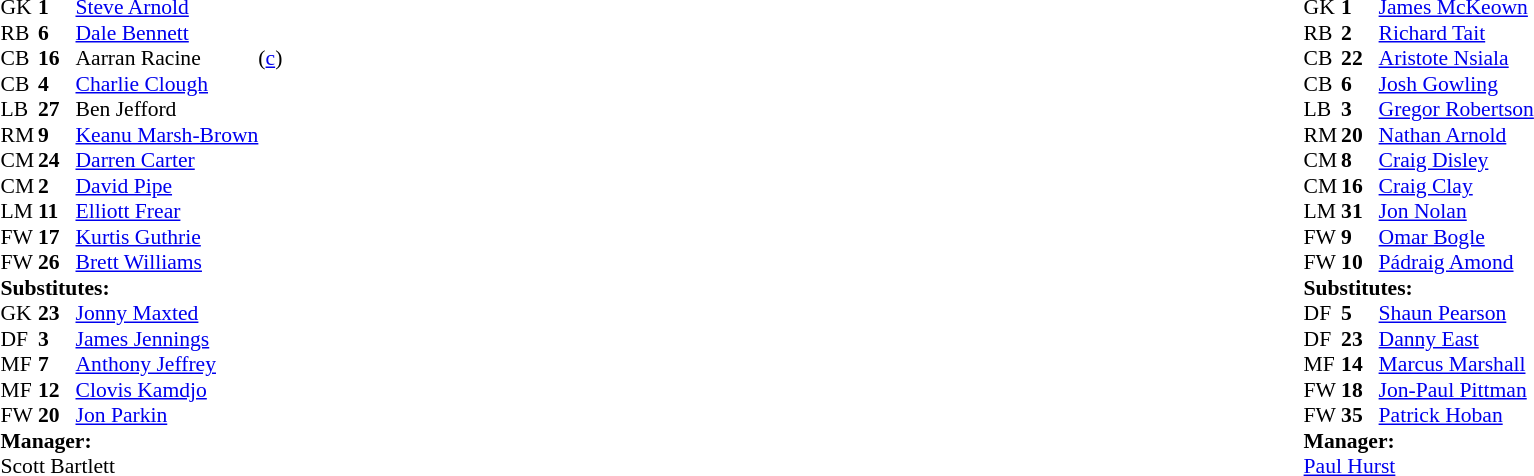<table style="width:100%;">
<tr>
<td style="vertical-align:top; width:50%;"><br><table style="font-size: 90%" cellspacing="0" cellpadding="0">
<tr>
<td colspan="4"></td>
</tr>
<tr>
<th width=25></th>
<th width=25></th>
</tr>
<tr>
<td>GK</td>
<td><strong>1</strong></td>
<td><a href='#'>Steve Arnold</a></td>
</tr>
<tr>
<td>RB</td>
<td><strong>6</strong></td>
<td><a href='#'>Dale Bennett</a></td>
</tr>
<tr>
<td>CB</td>
<td><strong>16</strong></td>
<td>Aarran Racine</td>
<td>(<a href='#'>c</a>)</td>
</tr>
<tr>
<td>CB</td>
<td><strong>4</strong></td>
<td><a href='#'>Charlie Clough</a></td>
</tr>
<tr>
<td>LB</td>
<td><strong>27</strong></td>
<td>Ben Jefford</td>
<td></td>
</tr>
<tr>
<td>RM</td>
<td><strong>9</strong></td>
<td><a href='#'>Keanu Marsh-Brown</a></td>
</tr>
<tr>
<td>CM</td>
<td><strong>24</strong></td>
<td><a href='#'>Darren Carter</a></td>
<td></td>
</tr>
<tr>
<td>CM</td>
<td><strong>2</strong></td>
<td><a href='#'>David Pipe</a></td>
</tr>
<tr>
<td>LM</td>
<td><strong>11</strong></td>
<td><a href='#'>Elliott Frear</a></td>
</tr>
<tr>
<td>FW</td>
<td><strong>17</strong></td>
<td><a href='#'>Kurtis Guthrie</a></td>
<td></td>
</tr>
<tr>
<td>FW</td>
<td><strong>26</strong></td>
<td><a href='#'>Brett Williams</a></td>
<td></td>
</tr>
<tr>
<td colspan=3><strong>Substitutes:</strong></td>
</tr>
<tr>
<td>GK</td>
<td><strong>23</strong></td>
<td><a href='#'>Jonny Maxted</a></td>
</tr>
<tr>
<td>DF</td>
<td><strong>3</strong></td>
<td><a href='#'>James Jennings</a></td>
<td></td>
</tr>
<tr>
<td>MF</td>
<td><strong>7</strong></td>
<td><a href='#'>Anthony Jeffrey</a></td>
<td></td>
</tr>
<tr>
<td>MF</td>
<td><strong>12</strong></td>
<td><a href='#'>Clovis Kamdjo</a></td>
</tr>
<tr>
<td>FW</td>
<td><strong>20</strong></td>
<td><a href='#'>Jon Parkin</a></td>
<td></td>
</tr>
<tr>
<td colspan=3><strong>Manager:</strong></td>
</tr>
<tr>
<td colspan=4>Scott Bartlett</td>
</tr>
</table>
</td>
<td valign="top"></td>
<td style="vertical-align:top; width:50%;"><br><table cellspacing="0" cellpadding="0" style="font-size:90%; margin:auto;">
<tr>
<td colspan="4"></td>
</tr>
<tr>
<th width=25></th>
<th width=25></th>
</tr>
<tr>
<td>GK</td>
<td><strong>1</strong></td>
<td><a href='#'>James McKeown</a></td>
</tr>
<tr>
<td>RB</td>
<td><strong>2</strong></td>
<td><a href='#'>Richard Tait</a></td>
</tr>
<tr>
<td>CB</td>
<td><strong>22</strong></td>
<td><a href='#'>Aristote Nsiala</a></td>
</tr>
<tr>
<td>CB</td>
<td><strong>6</strong></td>
<td><a href='#'>Josh Gowling</a></td>
</tr>
<tr>
<td>LB</td>
<td><strong>3</strong></td>
<td><a href='#'>Gregor Robertson</a></td>
</tr>
<tr>
<td>RM</td>
<td><strong>20</strong></td>
<td><a href='#'>Nathan Arnold</a></td>
<td></td>
</tr>
<tr>
<td>CM</td>
<td><strong>8</strong></td>
<td><a href='#'>Craig Disley</a></td>
</tr>
<tr>
<td>CM</td>
<td><strong>16</strong></td>
<td><a href='#'>Craig Clay</a></td>
</tr>
<tr>
<td>LM</td>
<td><strong>31</strong></td>
<td><a href='#'>Jon Nolan</a></td>
</tr>
<tr>
<td>FW</td>
<td><strong>9</strong></td>
<td><a href='#'>Omar Bogle</a></td>
<td></td>
</tr>
<tr>
<td>FW</td>
<td><strong>10</strong></td>
<td><a href='#'>Pádraig Amond</a></td>
<td></td>
</tr>
<tr>
<td colspan=3><strong>Substitutes:</strong></td>
</tr>
<tr>
<td>DF</td>
<td><strong>5</strong></td>
<td><a href='#'>Shaun Pearson</a></td>
<td></td>
</tr>
<tr>
<td>DF</td>
<td><strong>23</strong></td>
<td><a href='#'>Danny East</a></td>
</tr>
<tr>
<td>MF</td>
<td><strong>14</strong></td>
<td><a href='#'>Marcus Marshall</a></td>
</tr>
<tr>
<td>FW</td>
<td><strong>18</strong></td>
<td><a href='#'>Jon-Paul Pittman</a></td>
<td></td>
</tr>
<tr>
<td>FW</td>
<td><strong>35</strong></td>
<td><a href='#'>Patrick Hoban</a></td>
<td></td>
</tr>
<tr>
<td colspan=3><strong>Manager:</strong></td>
</tr>
<tr>
<td colspan=4><a href='#'>Paul Hurst</a></td>
</tr>
</table>
</td>
</tr>
</table>
